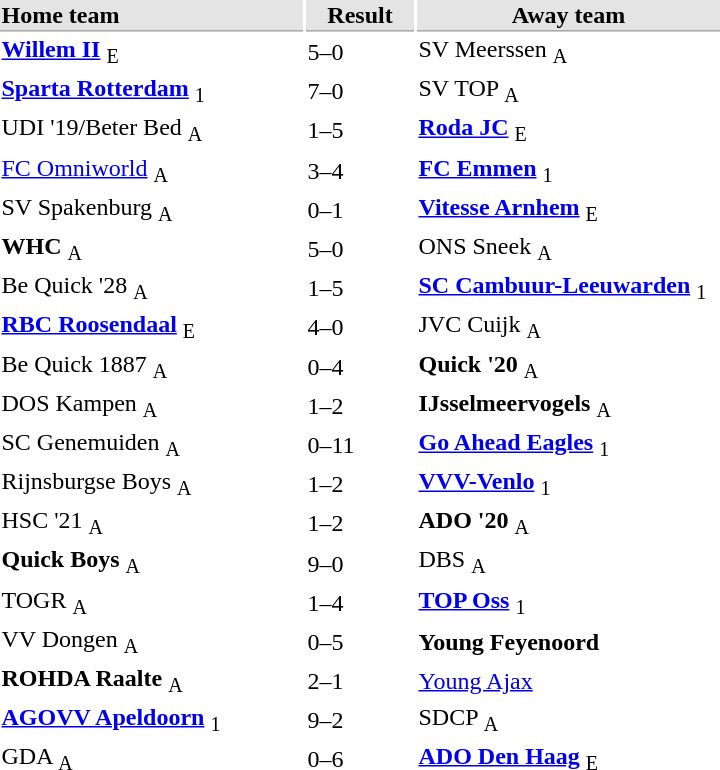<table style="float:right;">
<tr bgcolor="#E4E4E4">
<th style="border-bottom:1px solid #AAAAAA" width="200" align="left">Home team</th>
<th style="border-bottom:1px solid #AAAAAA" width="70" align="center">Result</th>
<th style="border-bottom:1px solid #AAAAAA" width="200">Away team</th>
</tr>
<tr>
<td><strong><a href='#'>Willem II</a></strong> <sub>E</sub></td>
<td>5–0</td>
<td>SV Meerssen <sub>A</sub></td>
</tr>
<tr>
<td><strong><a href='#'>Sparta Rotterdam</a></strong> <sub>1</sub></td>
<td>7–0</td>
<td>SV TOP <sub>A</sub></td>
</tr>
<tr>
<td>UDI '19/Beter Bed <sub>A</sub></td>
<td>1–5</td>
<td><strong><a href='#'>Roda JC</a></strong> <sub>E</sub></td>
</tr>
<tr>
<td><a href='#'>FC Omniworld</a> <sub>A</sub></td>
<td>3–4</td>
<td><strong><a href='#'>FC Emmen</a></strong> <sub>1</sub></td>
</tr>
<tr>
<td>SV Spakenburg <sub>A</sub></td>
<td>0–1</td>
<td><strong><a href='#'>Vitesse Arnhem</a></strong> <sub>E</sub></td>
</tr>
<tr>
<td><strong>WHC</strong> <sub>A</sub></td>
<td>5–0</td>
<td>ONS Sneek <sub>A</sub></td>
</tr>
<tr>
<td>Be Quick '28 <sub>A</sub></td>
<td>1–5</td>
<td><strong><a href='#'>SC Cambuur-Leeuwarden</a></strong> <sub>1</sub></td>
</tr>
<tr>
<td><strong><a href='#'>RBC Roosendaal</a></strong> <sub>E</sub></td>
<td>4–0</td>
<td>JVC Cuijk <sub>A</sub></td>
</tr>
<tr>
<td>Be Quick 1887 <sub>A</sub></td>
<td>0–4</td>
<td><strong>Quick '20</strong> <sub>A</sub></td>
</tr>
<tr>
<td>DOS Kampen <sub>A</sub></td>
<td>1–2</td>
<td><strong>IJsselmeervogels</strong> <sub>A</sub></td>
</tr>
<tr>
<td>SC Genemuiden <sub>A</sub></td>
<td>0–11</td>
<td><strong><a href='#'>Go Ahead Eagles</a></strong> <sub>1</sub></td>
</tr>
<tr>
<td>Rijnsburgse Boys <sub>A</sub></td>
<td>1–2</td>
<td><strong><a href='#'>VVV-Venlo</a></strong> <sub>1</sub></td>
</tr>
<tr>
<td>HSC '21 <sub>A</sub></td>
<td>1–2</td>
<td><strong>ADO '20</strong> <sub>A</sub></td>
</tr>
<tr>
<td><strong>Quick Boys</strong> <sub>A</sub></td>
<td>9–0</td>
<td>DBS <sub>A</sub></td>
</tr>
<tr>
<td>TOGR <sub>A</sub></td>
<td>1–4</td>
<td><strong><a href='#'>TOP Oss</a></strong> <sub>1</sub></td>
</tr>
<tr>
<td>VV Dongen <sub>A</sub></td>
<td>0–5</td>
<td><strong>Young Feyenoord</strong></td>
</tr>
<tr>
<td><strong>ROHDA Raalte</strong> <sub>A</sub></td>
<td>2–1</td>
<td><a href='#'>Young Ajax</a></td>
</tr>
<tr>
<td><strong><a href='#'>AGOVV Apeldoorn</a></strong> <sub>1</sub></td>
<td>9–2</td>
<td>SDCP <sub>A</sub></td>
</tr>
<tr>
<td>GDA <sub>A</sub></td>
<td>0–6</td>
<td><strong><a href='#'>ADO Den Haag</a></strong> <sub>E</sub></td>
</tr>
</table>
